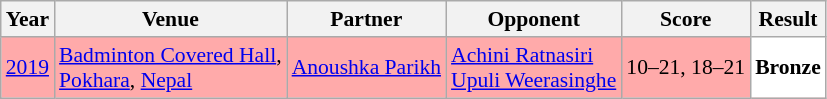<table class="sortable wikitable" style="font-size: 90%;">
<tr>
<th>Year</th>
<th>Venue</th>
<th>Partner</th>
<th>Opponent</th>
<th>Score</th>
<th>Result</th>
</tr>
<tr style="background:#FFAAAA">
<td align="center"><a href='#'>2019</a></td>
<td align="left"><a href='#'>Badminton Covered Hall</a>,<br><a href='#'>Pokhara</a>, <a href='#'>Nepal</a></td>
<td align="left"> <a href='#'>Anoushka Parikh</a></td>
<td align="left"> <a href='#'>Achini Ratnasiri</a> <br>  <a href='#'>Upuli Weerasinghe</a></td>
<td align="left">10–21, 18–21</td>
<td style="text-align:left; background:white"> <strong>Bronze</strong></td>
</tr>
</table>
